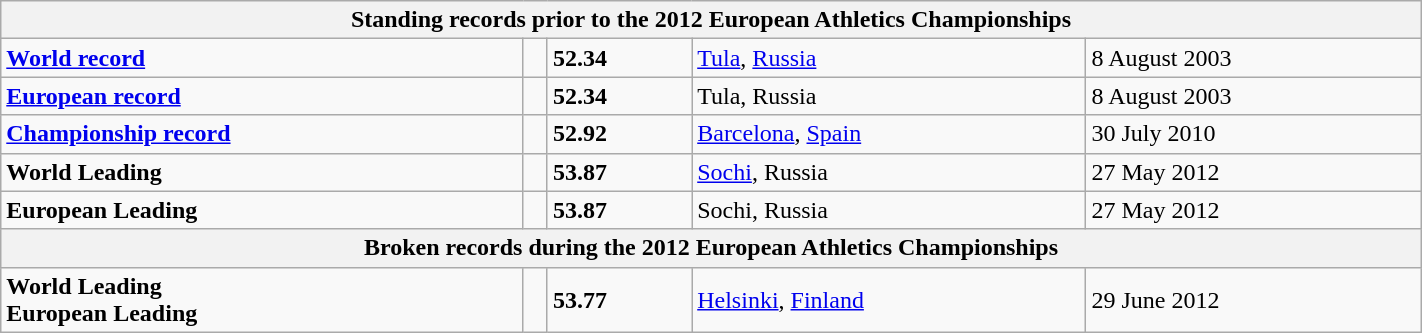<table class="wikitable" width=75%>
<tr>
<th colspan="5">Standing records prior to the 2012 European Athletics Championships</th>
</tr>
<tr>
<td><strong><a href='#'>World record</a></strong></td>
<td></td>
<td><strong>52.34</strong></td>
<td><a href='#'>Tula</a>, <a href='#'>Russia</a></td>
<td>8 August 2003</td>
</tr>
<tr>
<td><strong><a href='#'>European record</a></strong></td>
<td></td>
<td><strong>52.34</strong></td>
<td>Tula, Russia</td>
<td>8 August 2003</td>
</tr>
<tr>
<td><strong><a href='#'>Championship record</a></strong></td>
<td></td>
<td><strong>52.92</strong></td>
<td><a href='#'>Barcelona</a>, <a href='#'>Spain</a></td>
<td>30 July 2010</td>
</tr>
<tr>
<td><strong>World Leading</strong></td>
<td></td>
<td><strong>53.87</strong></td>
<td><a href='#'>Sochi</a>, Russia</td>
<td>27 May 2012</td>
</tr>
<tr>
<td><strong>European Leading</strong></td>
<td></td>
<td><strong>53.87</strong></td>
<td>Sochi, Russia</td>
<td>27 May 2012</td>
</tr>
<tr>
<th colspan="5">Broken records during the 2012 European Athletics Championships</th>
</tr>
<tr>
<td><strong>World Leading</strong><br><strong>European Leading</strong></td>
<td></td>
<td><strong>53.77</strong></td>
<td><a href='#'>Helsinki</a>, <a href='#'>Finland</a></td>
<td>29 June 2012</td>
</tr>
</table>
